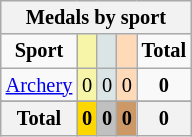<table class="wikitable" style="font-size:85%">
<tr style="background:#efefef;">
<th colspan=7><strong>Medals by sport</strong></th>
</tr>
<tr align=center>
<td><strong>Sport</strong></td>
<td bgcolor=#f7f6a8></td>
<td bgcolor=#dce5e5></td>
<td bgcolor=#ffdab9></td>
<td><strong>Total</strong></td>
</tr>
<tr align=center>
<td><a href='#'>Archery</a></td>
<td style="background:#F7F6A8;">0</td>
<td style="background:#DCE5E5;">0</td>
<td style="background:#FFDAB9;">0</td>
<td><strong>0</strong></td>
</tr>
<tr align=center>
</tr>
<tr align=center>
<th><strong>Total</strong></th>
<th style="background:gold;"><strong>0</strong></th>
<th style="background:silver;"><strong>0</strong></th>
<th style="background:#c96;"><strong>0</strong></th>
<th><strong>0</strong></th>
</tr>
</table>
